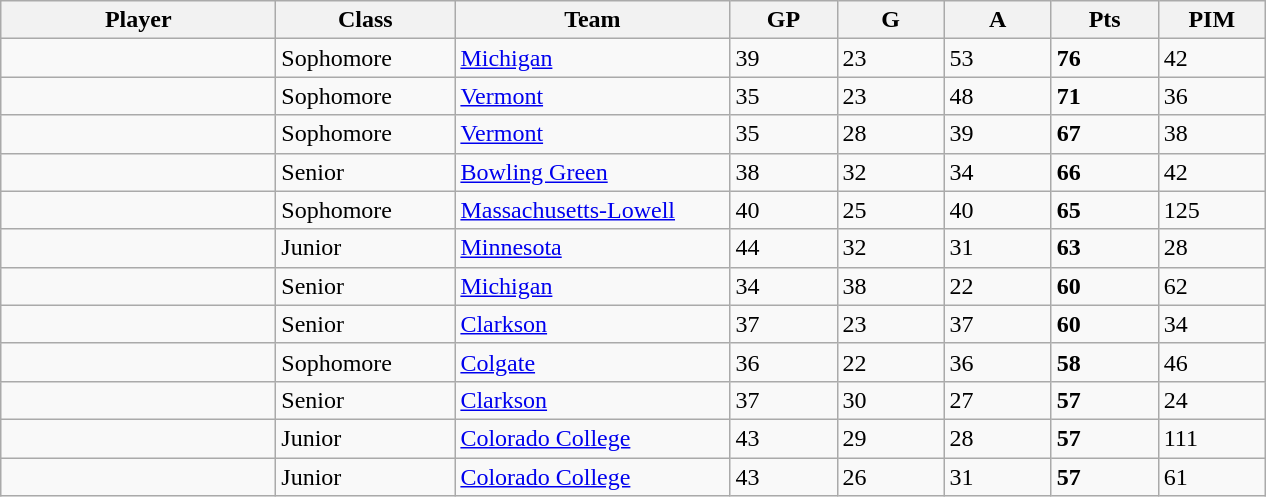<table class="wikitable sortable">
<tr>
<th style="width: 11em;">Player</th>
<th style="width: 7em;">Class</th>
<th style="width: 11em;">Team</th>
<th style="width: 4em;">GP</th>
<th style="width: 4em;">G</th>
<th style="width: 4em;">A</th>
<th style="width: 4em;">Pts</th>
<th style="width: 4em;">PIM</th>
</tr>
<tr>
<td></td>
<td>Sophomore</td>
<td><a href='#'>Michigan</a></td>
<td>39</td>
<td>23</td>
<td>53</td>
<td><strong>76</strong></td>
<td>42</td>
</tr>
<tr>
<td></td>
<td>Sophomore</td>
<td><a href='#'>Vermont</a></td>
<td>35</td>
<td>23</td>
<td>48</td>
<td><strong>71</strong></td>
<td>36</td>
</tr>
<tr>
<td></td>
<td>Sophomore</td>
<td><a href='#'>Vermont</a></td>
<td>35</td>
<td>28</td>
<td>39</td>
<td><strong>67</strong></td>
<td>38</td>
</tr>
<tr>
<td></td>
<td>Senior</td>
<td><a href='#'>Bowling Green</a></td>
<td>38</td>
<td>32</td>
<td>34</td>
<td><strong>66</strong></td>
<td>42</td>
</tr>
<tr>
<td></td>
<td>Sophomore</td>
<td><a href='#'>Massachusetts-Lowell</a></td>
<td>40</td>
<td>25</td>
<td>40</td>
<td><strong>65</strong></td>
<td>125</td>
</tr>
<tr>
<td></td>
<td>Junior</td>
<td><a href='#'>Minnesota</a></td>
<td>44</td>
<td>32</td>
<td>31</td>
<td><strong>63</strong></td>
<td>28</td>
</tr>
<tr>
<td></td>
<td>Senior</td>
<td><a href='#'>Michigan</a></td>
<td>34</td>
<td>38</td>
<td>22</td>
<td><strong>60</strong></td>
<td>62</td>
</tr>
<tr>
<td></td>
<td>Senior</td>
<td><a href='#'>Clarkson</a></td>
<td>37</td>
<td>23</td>
<td>37</td>
<td><strong>60</strong></td>
<td>34</td>
</tr>
<tr>
<td></td>
<td>Sophomore</td>
<td><a href='#'>Colgate</a></td>
<td>36</td>
<td>22</td>
<td>36</td>
<td><strong>58</strong></td>
<td>46</td>
</tr>
<tr>
<td></td>
<td>Senior</td>
<td><a href='#'>Clarkson</a></td>
<td>37</td>
<td>30</td>
<td>27</td>
<td><strong>57</strong></td>
<td>24</td>
</tr>
<tr>
<td></td>
<td>Junior</td>
<td><a href='#'>Colorado College</a></td>
<td>43</td>
<td>29</td>
<td>28</td>
<td><strong>57</strong></td>
<td>111</td>
</tr>
<tr>
<td></td>
<td>Junior</td>
<td><a href='#'>Colorado College</a></td>
<td>43</td>
<td>26</td>
<td>31</td>
<td><strong>57</strong></td>
<td>61</td>
</tr>
</table>
